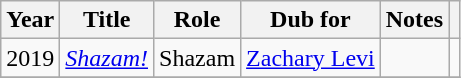<table class="wikitable">
<tr>
<th>Year</th>
<th>Title</th>
<th>Role</th>
<th>Dub for</th>
<th>Notes</th>
<th></th>
</tr>
<tr>
<td>2019</td>
<td><em><a href='#'>Shazam!</a></em></td>
<td>Shazam</td>
<td><a href='#'>Zachary Levi</a></td>
<td></td>
<td></td>
</tr>
<tr>
</tr>
</table>
